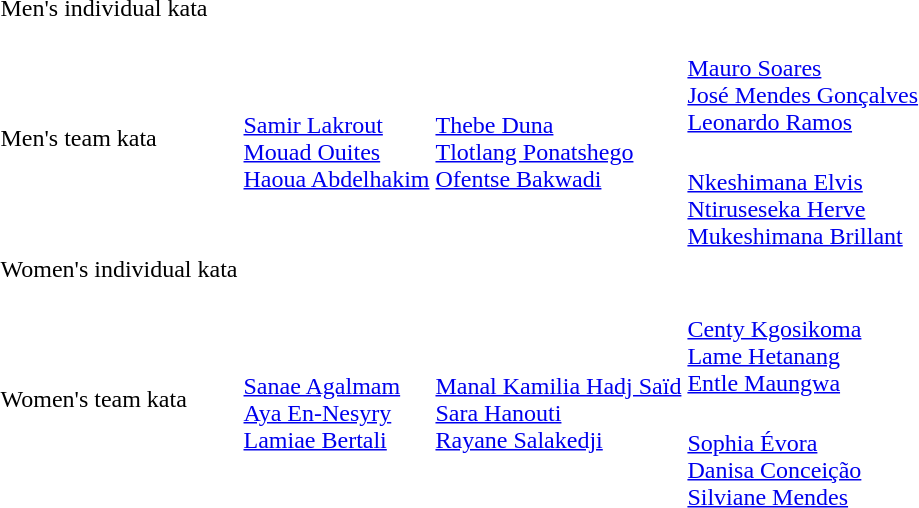<table>
<tr>
<td rowspan=2>Men's individual kata</td>
<td rowspan=2></td>
<td rowspan=2></td>
<td></td>
</tr>
<tr>
<td></td>
</tr>
<tr>
<td rowspan=2>Men's team kata</td>
<td rowspan=2><br><a href='#'>Samir Lakrout</a><br><a href='#'>Mouad Ouites</a><br><a href='#'>Haoua Abdelhakim</a></td>
<td rowspan=2><br><a href='#'>Thebe Duna</a><br><a href='#'>Tlotlang Ponatshego</a><br><a href='#'>Ofentse Bakwadi</a></td>
<td><br><a href='#'>Mauro Soares</a><br><a href='#'>José Mendes Gonçalves</a><br><a href='#'>Leonardo Ramos</a></td>
</tr>
<tr>
<td><br><a href='#'>Nkeshimana Elvis</a><br><a href='#'>Ntiruseseka Herve</a><br><a href='#'>Mukeshimana Brillant</a></td>
</tr>
<tr>
<td rowspan=2>Women's individual kata</td>
<td rowspan=2></td>
<td rowspan=2></td>
<td></td>
</tr>
<tr>
<td></td>
</tr>
<tr>
<td rowspan=2>Women's team kata</td>
<td rowspan=2><br><a href='#'>Sanae Agalmam</a><br><a href='#'>Aya En-Nesyry</a><br><a href='#'>Lamiae Bertali</a></td>
<td rowspan=2><br><a href='#'>Manal Kamilia Hadj Saïd</a><br><a href='#'>Sara Hanouti</a><br><a href='#'>Rayane Salakedji</a></td>
<td><br><a href='#'>Centy Kgosikoma</a><br><a href='#'>Lame Hetanang</a><br><a href='#'>Entle Maungwa</a></td>
</tr>
<tr>
<td><br><a href='#'>Sophia Évora</a><br><a href='#'>Danisa Conceição</a><br><a href='#'>Silviane Mendes</a></td>
</tr>
</table>
